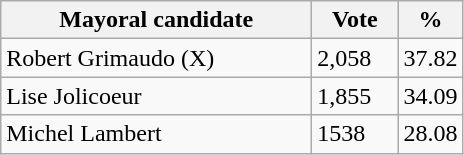<table class="wikitable">
<tr>
<th bgcolor="#DDDDFF" width="200px">Mayoral candidate</th>
<th bgcolor="#DDDDFF" width="50px">Vote</th>
<th bgcolor="#DDDDFF" width="30px">%</th>
</tr>
<tr>
<td>Robert Grimaudo (X)</td>
<td>2,058</td>
<td>37.82</td>
</tr>
<tr>
<td>Lise Jolicoeur</td>
<td>1,855</td>
<td>34.09</td>
</tr>
<tr>
<td>Michel Lambert</td>
<td>1538</td>
<td>28.08</td>
</tr>
</table>
